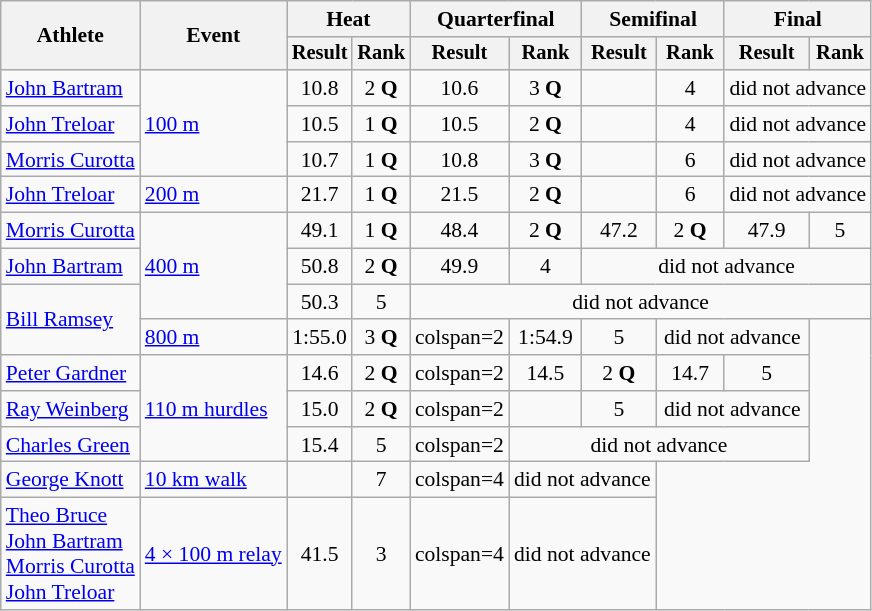<table class="wikitable" style="font-size:90%">
<tr>
<th rowspan=2>Athlete</th>
<th rowspan=2>Event</th>
<th colspan=2>Heat</th>
<th colspan=2>Quarterfinal</th>
<th colspan=2>Semifinal</th>
<th colspan=2>Final</th>
</tr>
<tr style="font-size:95%">
<th>Result</th>
<th>Rank</th>
<th>Result</th>
<th>Rank</th>
<th>Result</th>
<th>Rank</th>
<th>Result</th>
<th>Rank</th>
</tr>
<tr align=center>
<td align=left><a href='#'>John Bartram</a></td>
<td align=left rowspan=3><a href='#'>100 m</a></td>
<td>10.8</td>
<td>2 <strong>Q</strong></td>
<td>10.6</td>
<td>3 <strong>Q</strong></td>
<td></td>
<td>4</td>
<td colspan=2>did not advance</td>
</tr>
<tr align=center>
<td align=left><a href='#'>John Treloar</a></td>
<td>10.5</td>
<td>1 <strong>Q</strong></td>
<td>10.5</td>
<td>2 <strong>Q</strong></td>
<td></td>
<td>4</td>
<td colspan=2>did not advance</td>
</tr>
<tr align=center>
<td align=left><a href='#'>Morris Curotta</a></td>
<td>10.7</td>
<td>1 <strong>Q</strong></td>
<td>10.8</td>
<td>3 <strong>Q</strong></td>
<td></td>
<td>6</td>
<td colspan=2>did not advance</td>
</tr>
<tr align=center>
<td align=left><a href='#'>John Treloar</a></td>
<td align=left><a href='#'>200 m</a></td>
<td>21.7</td>
<td>1 <strong>Q</strong></td>
<td>21.5</td>
<td>2 <strong>Q</strong></td>
<td></td>
<td>6</td>
<td colspan=2>did not advance</td>
</tr>
<tr align=center>
<td align=left><a href='#'>Morris Curotta</a></td>
<td align=left rowspan=3><a href='#'>400 m</a></td>
<td>49.1</td>
<td>1 <strong>Q</strong></td>
<td>48.4</td>
<td>2 <strong>Q</strong></td>
<td>47.2</td>
<td>2 <strong>Q</strong></td>
<td>47.9</td>
<td>5</td>
</tr>
<tr align=center>
<td align=left><a href='#'>John Bartram</a></td>
<td>50.8</td>
<td>2 <strong>Q</strong></td>
<td>49.9</td>
<td>4</td>
<td colspan=4>did not advance</td>
</tr>
<tr align=center>
<td align=left rowspan=2><a href='#'>Bill Ramsey</a></td>
<td>50.3</td>
<td>5</td>
<td colspan=6>did not advance</td>
</tr>
<tr align=center>
<td align=left><a href='#'>800 m</a></td>
<td>1:55.0</td>
<td>3 <strong>Q</strong></td>
<td>colspan=2 </td>
<td>1:54.9</td>
<td>5</td>
<td colspan=2>did not advance</td>
</tr>
<tr align=center>
<td align=left><a href='#'>Peter Gardner</a></td>
<td align=left rowspan=3><a href='#'>110 m hurdles</a></td>
<td>14.6</td>
<td>2 <strong>Q</strong></td>
<td>colspan=2 </td>
<td>14.5</td>
<td>2 <strong>Q</strong></td>
<td>14.7</td>
<td>5</td>
</tr>
<tr align=center>
<td align=left><a href='#'>Ray Weinberg</a></td>
<td>15.0</td>
<td>2 <strong>Q</strong></td>
<td>colspan=2 </td>
<td></td>
<td>5</td>
<td colspan=2>did not advance</td>
</tr>
<tr align=center>
<td align=left><a href='#'>Charles Green</a></td>
<td>15.4</td>
<td>5</td>
<td>colspan=2 </td>
<td colspan=4>did not advance</td>
</tr>
<tr align=center>
<td align=left><a href='#'>George Knott</a></td>
<td align=left><a href='#'>10 km walk</a></td>
<td></td>
<td>7</td>
<td>colspan=4 </td>
<td colspan=2>did not advance</td>
</tr>
<tr align=center>
<td align=left><a href='#'>Theo Bruce</a><br><a href='#'>John Bartram</a><br><a href='#'>Morris Curotta</a><br><a href='#'>John Treloar</a></td>
<td align=left><a href='#'>4 × 100 m relay</a></td>
<td>41.5</td>
<td>3</td>
<td>colspan=4 </td>
<td colspan=2>did not advance</td>
</tr>
</table>
